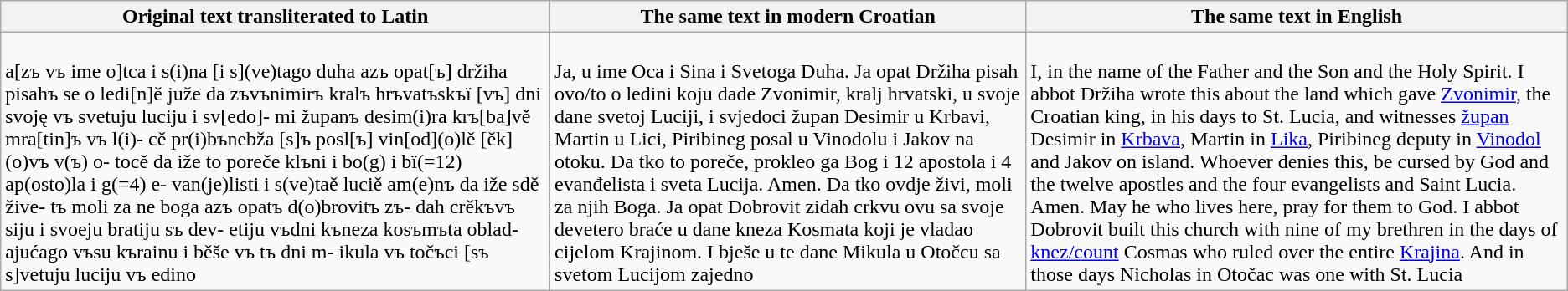<table class=wikitable>
<tr>
<th>Original text transliterated to Latin</th>
<th>The same text in modern Croatian</th>
<th>The same text in English</th>
</tr>
<tr>
<td valign=top><br>a[zъ vъ ime o]tca i s(i)na [i s](ve)tago duha azъ
opat[ъ] držiha pisahъ se o ledi[n]ě juže
da zъvъnimirъ kralъ hrъvatъskъï [vъ]
dni svoję vъ svetuju luciju i sv[edo]-
mi županъ desim(i)ra krъ[ba]vě mra[tin]ъ vъ l(i)-
cě pr(i)bъnebža [s]ъ posl[ъ] vin[od](o)lě [ěk](o)vъ v(ъ) o-
tocě da iže to poreče klъni i bo(g) i bï(=12) ap(osto)la i g(=4) e-
van(je)listi i s(ve)taě luciě am(e)nъ da iže sdě žive-
tъ moli za ne boga azъ opatъ d(o)brovitъ zъ-
dah crěkъvъ siju i svoeju bratiju sъ dev-
etiju vъdni kъneza kosъmъta oblad-
ajućago vъsu kъrainu i běše vъ tъ dni m-
ikula vъ točъci [sъ s]vetuju luciju vъ edino</td>
<td valign=top><br>Ja, u ime Oca i Sina i Svetoga Duha. Ja opat Držiha pisah ovo/to o ledini koju dade Zvonimir, kralj hrvatski, u svoje dane svetoj Luciji, i svjedoci župan Desimir u Krbavi, Martin u Lici, Piribineg posal u Vinodolu i Jakov na otoku. Da tko to poreče, prokleo ga Bog i 12 apostola i 4 evanđelista i sveta Lucija. Amen. Da tko ovdje živi, moli za njih Boga. Ja opat Dobrovit zidah crkvu ovu sa svoje devetero braće u dane kneza Kosmata koji je vladao cijelom Krajinom. I bješe u te dane Mikula u Otočcu sa svetom Lucijom zajedno</td>
<td valign=top><br>I, in the name of the Father and the Son and the Holy Spirit. I abbot Držiha wrote this about the land which gave <a href='#'>Zvonimir</a>, the Croatian king, in his days to St. Lucia, and witnesses <a href='#'>župan</a> Desimir in <a href='#'>Krbava</a>, Martin in <a href='#'>Lika</a>, Piribineg deputy in <a href='#'>Vinodol</a> and Jakov on island. Whoever denies this, be cursed by God and the twelve apostles and the four evangelists and Saint Lucia. Amen. May he who lives here, pray for them to God. I abbot Dobrovit built this church with nine of my brethren in the days of <a href='#'>knez/count</a> Cosmas who ruled over the entire <a href='#'>Krajina</a>. And in those days Nicholas in Otočac was one with St. Lucia</td>
</tr>
</table>
